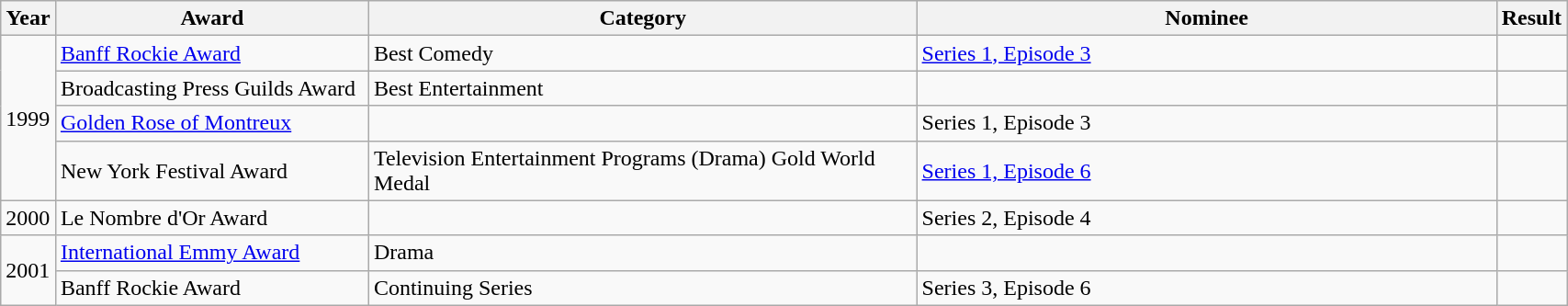<table class="wikitable" width="90%">
<tr>
<th width="3.5%">Year</th>
<th width="20%">Award</th>
<th width="35%">Category</th>
<th>Nominee</th>
<th width="3.5%">Result</th>
</tr>
<tr>
<td rowspan="4">1999</td>
<td><a href='#'>Banff Rockie Award</a></td>
<td>Best Comedy</td>
<td><a href='#'>Series 1, Episode 3</a></td>
<td></td>
</tr>
<tr>
<td>Broadcasting Press Guilds Award</td>
<td>Best Entertainment</td>
<td></td>
<td></td>
</tr>
<tr>
<td><a href='#'>Golden Rose of Montreux</a></td>
<td></td>
<td>Series 1, Episode 3</td>
<td></td>
</tr>
<tr>
<td>New York Festival Award</td>
<td>Television Entertainment Programs (Drama) Gold World Medal</td>
<td><a href='#'>Series 1, Episode 6</a></td>
<td></td>
</tr>
<tr>
<td>2000</td>
<td>Le Nombre d'Or Award</td>
<td></td>
<td>Series 2, Episode 4</td>
<td></td>
</tr>
<tr>
<td rowspan="2">2001</td>
<td><a href='#'>International Emmy Award</a></td>
<td>Drama</td>
<td></td>
<td></td>
</tr>
<tr>
<td>Banff Rockie Award</td>
<td>Continuing Series</td>
<td>Series 3, Episode 6</td>
<td></td>
</tr>
</table>
